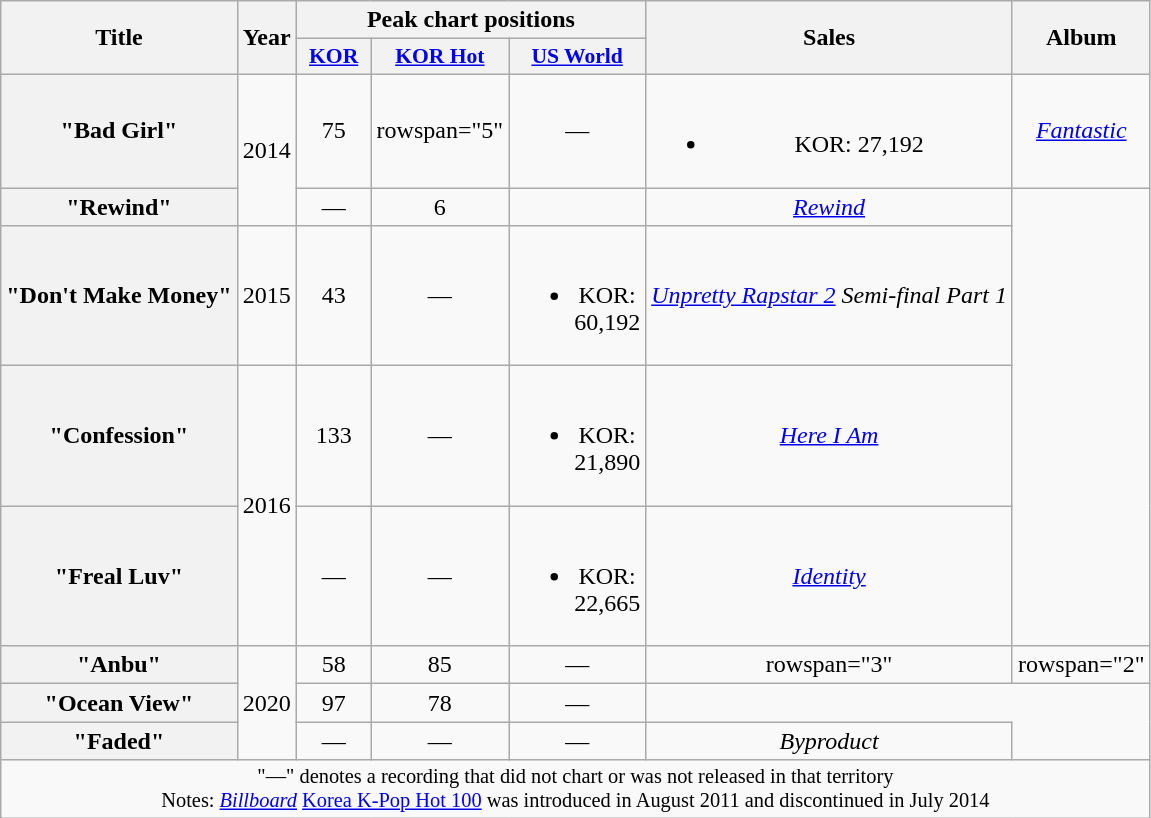<table class="wikitable plainrowheaders" style="text-align:center">
<tr>
<th scope="col" rowspan="2">Title</th>
<th scope="col" rowspan="2">Year</th>
<th scope="col" colspan="3">Peak chart positions</th>
<th scope="col" rowspan="2">Sales<br></th>
<th scope="col" rowspan="2">Album</th>
</tr>
<tr>
<th scope="col" style="font-size:90%; width:3em"><a href='#'>KOR</a><br></th>
<th style="width:3em;font-size:90%; width:3em"><a href='#'>KOR Hot</a><br></th>
<th scope="col" style="font-size:90%; width:3em"><a href='#'>US World</a><br></th>
</tr>
<tr>
<th scope="row">"Bad Girl" </th>
<td rowspan="2">2014</td>
<td>75</td>
<td>rowspan="5" </td>
<td>—</td>
<td><br><ul><li>KOR: 27,192</li></ul></td>
<td><a href='#'><em>Fantastic</em></a></td>
</tr>
<tr>
<th scope="row">"Rewind" </th>
<td>—</td>
<td>6</td>
<td></td>
<td><a href='#'><em>Rewind</em></a></td>
</tr>
<tr>
<th scope="row">"Don't Make Money" </th>
<td>2015</td>
<td>43</td>
<td>—</td>
<td><br><ul><li>KOR: 60,192</li></ul></td>
<td><em><a href='#'>Unpretty Rapstar 2</a> Semi-final Part 1</em></td>
</tr>
<tr>
<th scope="row">"Confession" </th>
<td rowspan="2">2016</td>
<td>133</td>
<td>—</td>
<td><br><ul><li>KOR:  21,890</li></ul></td>
<td><a href='#'><em>Here I Am</em></a></td>
</tr>
<tr>
<th scope="row">"Freal Luv" </th>
<td>—</td>
<td>—</td>
<td><br><ul><li>KOR: 22,665</li></ul></td>
<td><em><a href='#'>Identity</a></em></td>
</tr>
<tr>
<th scope="row">"Anbu" </th>
<td rowspan="3">2020</td>
<td>58</td>
<td>85</td>
<td>—</td>
<td>rowspan="3" </td>
<td>rowspan="2" </td>
</tr>
<tr>
<th scope="row">"Ocean View" </th>
<td>97</td>
<td>78</td>
<td>—</td>
</tr>
<tr>
<th scope="row">"Faded" </th>
<td>—</td>
<td>—</td>
<td>—</td>
<td><em>Byproduct</em></td>
</tr>
<tr>
<td colspan="7" style="font-size:85%">"—" denotes a recording that did not chart or was not released in that territory<br>Notes: <em><a href='#'>Billboard</a></em> <a href='#'>Korea K-Pop Hot 100</a> was introduced in August 2011 and discontinued in July 2014</td>
</tr>
</table>
